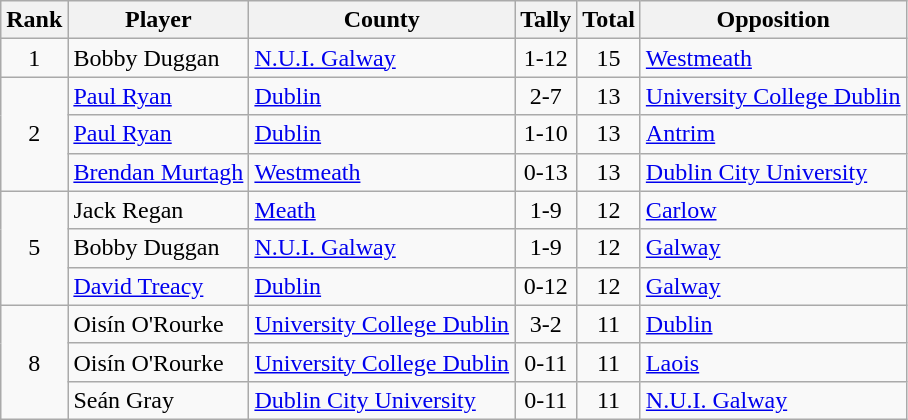<table class="wikitable">
<tr>
<th>Rank</th>
<th>Player</th>
<th>County</th>
<th>Tally</th>
<th>Total</th>
<th>Opposition</th>
</tr>
<tr>
<td rowspan=1 align=center>1</td>
<td>Bobby Duggan</td>
<td><a href='#'>N.U.I. Galway</a></td>
<td align=center>1-12</td>
<td align=center>15</td>
<td><a href='#'>Westmeath</a></td>
</tr>
<tr>
<td rowspan=3 align=center>2</td>
<td><a href='#'>Paul Ryan</a></td>
<td><a href='#'>Dublin</a></td>
<td align=center>2-7</td>
<td align=center>13</td>
<td><a href='#'>University College Dublin</a></td>
</tr>
<tr>
<td><a href='#'>Paul Ryan</a></td>
<td><a href='#'>Dublin</a></td>
<td align=center>1-10</td>
<td align=center>13</td>
<td><a href='#'>Antrim</a></td>
</tr>
<tr>
<td><a href='#'>Brendan Murtagh</a></td>
<td><a href='#'>Westmeath</a></td>
<td align=center>0-13</td>
<td align=center>13</td>
<td><a href='#'>Dublin City University</a></td>
</tr>
<tr>
<td rowspan=3 align=center>5</td>
<td>Jack Regan</td>
<td><a href='#'>Meath</a></td>
<td align=center>1-9</td>
<td align=center>12</td>
<td><a href='#'>Carlow</a></td>
</tr>
<tr>
<td>Bobby Duggan</td>
<td><a href='#'>N.U.I. Galway</a></td>
<td align=center>1-9</td>
<td align=center>12</td>
<td><a href='#'>Galway</a></td>
</tr>
<tr>
<td><a href='#'>David Treacy</a></td>
<td><a href='#'>Dublin</a></td>
<td align=center>0-12</td>
<td align=center>12</td>
<td><a href='#'>Galway</a></td>
</tr>
<tr>
<td rowspan=3 align=center>8</td>
<td>Oisín O'Rourke</td>
<td><a href='#'>University College Dublin</a></td>
<td align=center>3-2</td>
<td align=center>11</td>
<td><a href='#'>Dublin</a></td>
</tr>
<tr>
<td>Oisín O'Rourke</td>
<td><a href='#'>University College Dublin</a></td>
<td align=center>0-11</td>
<td align=center>11</td>
<td><a href='#'>Laois</a></td>
</tr>
<tr>
<td>Seán Gray</td>
<td><a href='#'>Dublin City University</a></td>
<td align=center>0-11</td>
<td align=center>11</td>
<td><a href='#'>N.U.I. Galway</a></td>
</tr>
</table>
